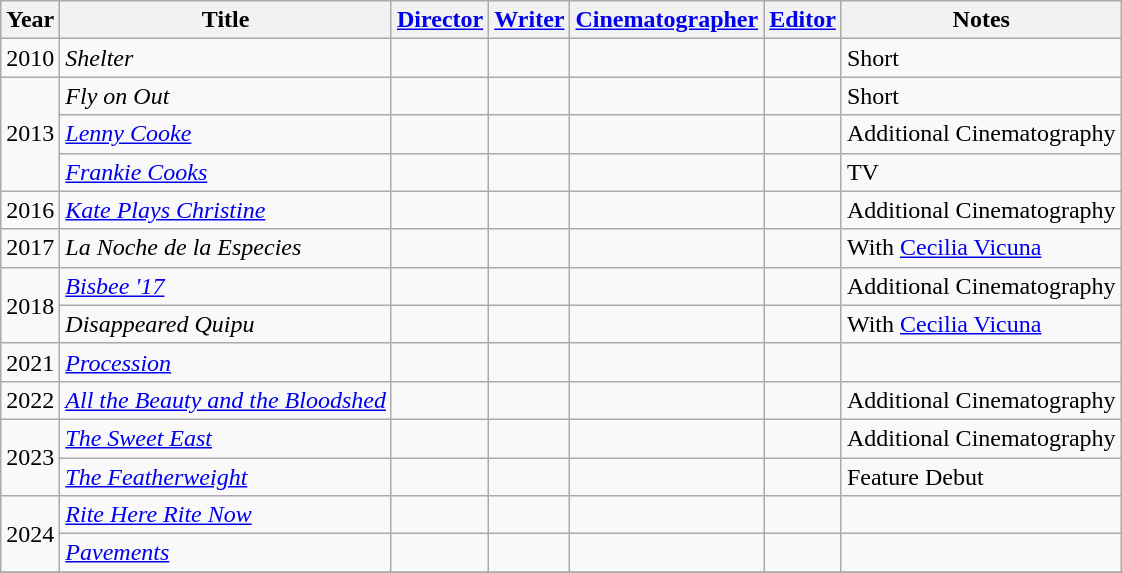<table class="wikitable">
<tr>
<th>Year</th>
<th>Title</th>
<th><a href='#'>Director</a></th>
<th><a href='#'>Writer</a></th>
<th><a href='#'>Cinematographer</a></th>
<th><a href='#'>Editor</a></th>
<th>Notes</th>
</tr>
<tr>
<td>2010</td>
<td><em>Shelter</em></td>
<td></td>
<td></td>
<td></td>
<td></td>
<td>Short</td>
</tr>
<tr>
<td rowspan=3>2013</td>
<td><em>Fly on Out</em></td>
<td></td>
<td></td>
<td></td>
<td></td>
<td>Short</td>
</tr>
<tr>
<td><em><a href='#'>Lenny Cooke</a></em></td>
<td></td>
<td></td>
<td></td>
<td></td>
<td>Additional Cinematography</td>
</tr>
<tr>
<td><em><a href='#'>Frankie Cooks</a></em></td>
<td></td>
<td></td>
<td></td>
<td></td>
<td>TV</td>
</tr>
<tr>
<td>2016</td>
<td><em><a href='#'>Kate Plays Christine</a></em></td>
<td></td>
<td></td>
<td></td>
<td></td>
<td>Additional Cinematography</td>
</tr>
<tr>
<td>2017</td>
<td><em>La Noche de la Especies</em></td>
<td></td>
<td></td>
<td></td>
<td></td>
<td>With <a href='#'>Cecilia Vicuna</a></td>
</tr>
<tr>
<td rowspan=2>2018</td>
<td><em><a href='#'>Bisbee '17</a></em></td>
<td></td>
<td></td>
<td></td>
<td></td>
<td>Additional Cinematography</td>
</tr>
<tr>
<td><em>Disappeared Quipu</em></td>
<td></td>
<td></td>
<td></td>
<td></td>
<td>With <a href='#'>Cecilia Vicuna</a></td>
</tr>
<tr>
<td>2021</td>
<td><em><a href='#'>Procession</a></em></td>
<td></td>
<td></td>
<td></td>
<td></td>
<td></td>
</tr>
<tr>
<td>2022</td>
<td><em><a href='#'>All the Beauty and the Bloodshed</a></em></td>
<td></td>
<td></td>
<td></td>
<td></td>
<td>Additional Cinematography</td>
</tr>
<tr>
<td rowspan=2>2023</td>
<td><em><a href='#'>The Sweet East</a></em></td>
<td></td>
<td></td>
<td></td>
<td></td>
<td>Additional Cinematography</td>
</tr>
<tr>
<td><em><a href='#'>The Featherweight</a></em></td>
<td></td>
<td></td>
<td></td>
<td></td>
<td>Feature Debut</td>
</tr>
<tr>
<td rowspan="2">2024</td>
<td><em><a href='#'>Rite Here Rite Now</a></em></td>
<td></td>
<td></td>
<td></td>
<td></td>
<td></td>
</tr>
<tr>
<td><em><a href='#'>Pavements</a></em></td>
<td></td>
<td></td>
<td></td>
<td></td>
<td></td>
</tr>
<tr>
</tr>
</table>
